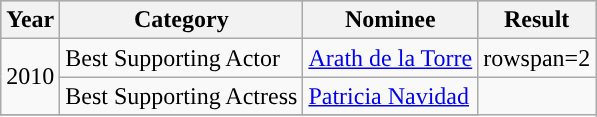<table class="wikitable">
<tr style="background:#b0c4de;">
<th>Year</th>
<th>Category</th>
<th>Nominee</th>
<th>Result</th>
</tr>
<tr>
<td rowspan=2>2010</td>
<td>Best Supporting Actor</td>
<td><a href='#'>Arath de la Torre</a></td>
<td>rowspan=2 </td>
</tr>
<tr>
<td>Best Supporting Actress</td>
<td><a href='#'>Patricia Navidad</a></td>
</tr>
<tr>
</tr>
</table>
